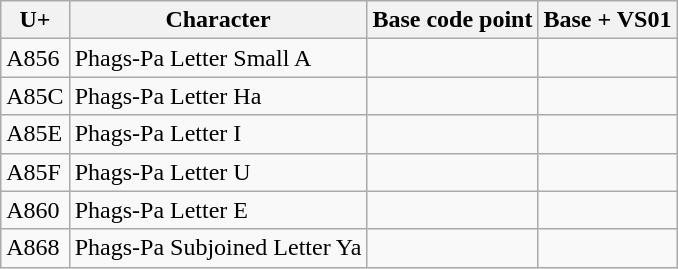<table class="wikitable nounderlines">
<tr>
<th>U+</th>
<th>Character</th>
<th>Base code point</th>
<th>Base + VS01</th>
</tr>
<tr>
<td>A856</td>
<td>Phags‑Pa Letter Small A</td>
<td></td>
<td></td>
</tr>
<tr>
<td>A85C</td>
<td>Phags‑Pa Letter Ha</td>
<td></td>
<td></td>
</tr>
<tr>
<td>A85E</td>
<td>Phags‑Pa Letter I</td>
<td></td>
<td></td>
</tr>
<tr>
<td>A85F</td>
<td>Phags‑Pa Letter U</td>
<td></td>
<td></td>
</tr>
<tr>
<td>A860</td>
<td>Phags‑Pa Letter E</td>
<td></td>
<td></td>
</tr>
<tr>
<td>A868</td>
<td>Phags‑Pa Subjoined Letter Ya</td>
<td></td>
<td></td>
</tr>
</table>
